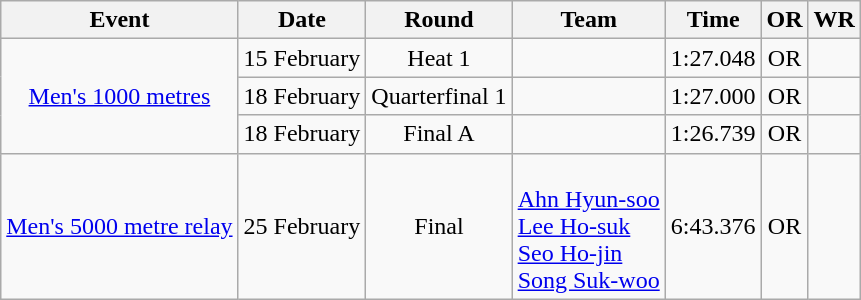<table class="wikitable" style="text-align:center">
<tr>
<th>Event</th>
<th>Date</th>
<th>Round</th>
<th>Team</th>
<th>Time</th>
<th>OR</th>
<th>WR</th>
</tr>
<tr>
<td rowspan=3><a href='#'>Men's 1000 metres</a></td>
<td>15 February</td>
<td>Heat 1</td>
<td align=left></td>
<td>1:27.048</td>
<td>OR</td>
<td></td>
</tr>
<tr>
<td>18 February</td>
<td>Quarterfinal 1</td>
<td align=left></td>
<td>1:27.000</td>
<td>OR</td>
<td></td>
</tr>
<tr>
<td>18 February</td>
<td>Final A</td>
<td align=left></td>
<td>1:26.739</td>
<td>OR</td>
<td></td>
</tr>
<tr>
<td><a href='#'>Men's 5000 metre relay</a></td>
<td>25 February</td>
<td>Final</td>
<td align=left> <br>  <a href='#'>Ahn Hyun-soo</a> <br> <a href='#'>Lee Ho-suk</a> <br> <a href='#'>Seo Ho-jin</a> <br> <a href='#'>Song Suk-woo</a></td>
<td>6:43.376</td>
<td>OR</td>
<td></td>
</tr>
</table>
